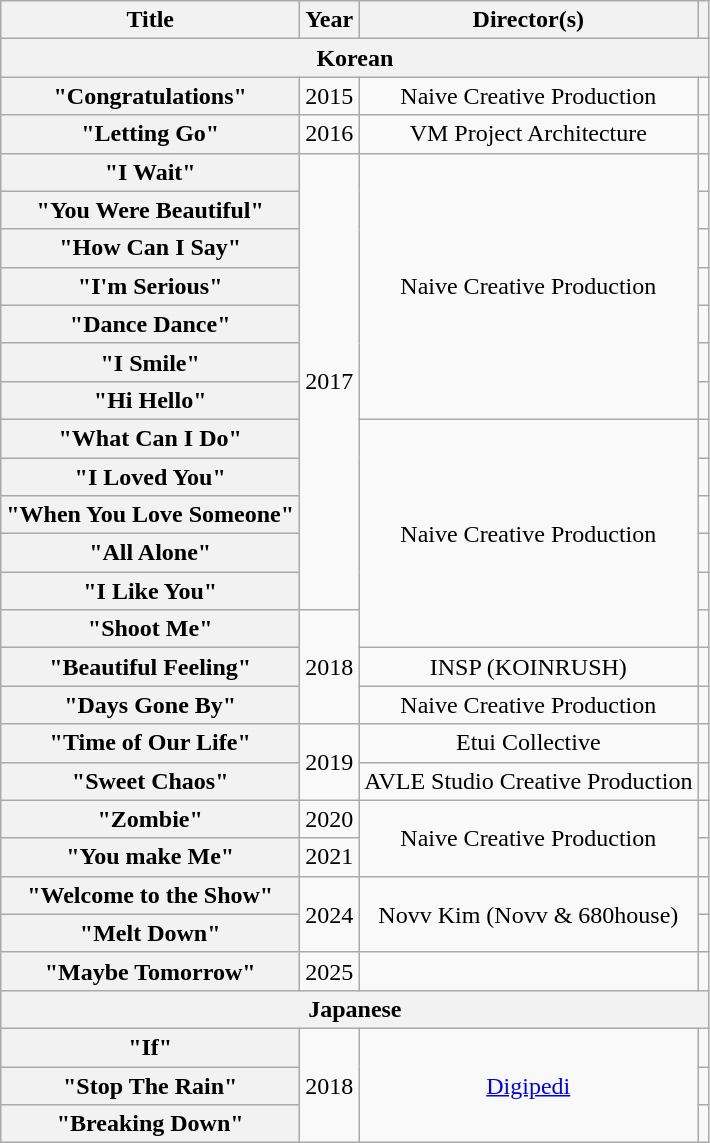<table class="wikitable plainrowheaders" style="text-align:center">
<tr>
<th scope="col">Title</th>
<th scope="col">Year</th>
<th scope="col">Director(s)</th>
<th scope="col"></th>
</tr>
<tr>
<th colspan=4>Korean</th>
</tr>
<tr>
<th scope="row">"Congratulations"</th>
<td>2015</td>
<td>Naive Creative Production</td>
<td></td>
</tr>
<tr>
<th scope="row">"Letting Go" </th>
<td>2016</td>
<td>VM Project Architecture</td>
<td></td>
</tr>
<tr>
<th scope="row">"I Wait" </th>
<td rowspan="12">2017</td>
<td rowspan="7">Naive Creative Production</td>
<td></td>
</tr>
<tr>
<th scope="row">"You Were Beautiful" </th>
<td></td>
</tr>
<tr>
<th scope="row">"How Can I Say" </th>
<td></td>
</tr>
<tr>
<th scope="row">"I'm Serious" </th>
<td></td>
</tr>
<tr>
<th scope="row">"Dance Dance"</th>
<td></td>
</tr>
<tr>
<th scope="row">"I Smile" </th>
<td></td>
</tr>
<tr>
<th scope="row">"Hi Hello"</th>
<td></td>
</tr>
<tr>
<th scope="row">"What Can I Do" </th>
<td rowspan="6">Naive Creative Production</td>
<td></td>
</tr>
<tr>
<th scope="row">"I Loved You"</th>
<td></td>
</tr>
<tr>
<th scope="row">"When You Love Someone" </th>
<td></td>
</tr>
<tr>
<th scope="row">"All Alone" </th>
<td></td>
</tr>
<tr>
<th scope="row">"I Like You" </th>
<td></td>
</tr>
<tr>
<th scope="row">"Shoot Me"</th>
<td rowspan=3>2018</td>
<td></td>
</tr>
<tr>
<th scope="row">"Beautiful Feeling"</th>
<td>INSP (KOINRUSH)</td>
<td></td>
</tr>
<tr>
<th scope="row">"Days Gone By" </th>
<td>Naive Creative Production</td>
<td></td>
</tr>
<tr>
<th scope="row">"Time of Our Life" </th>
<td rowspan ="2">2019</td>
<td>Etui Collective</td>
<td></td>
</tr>
<tr>
<th scope="row">"Sweet Chaos"</th>
<td>AVLE Studio Creative Production</td>
<td></td>
</tr>
<tr>
<th scope="row">"Zombie"</th>
<td>2020</td>
<td rowspan=2>Naive Creative Production</td>
<td></td>
</tr>
<tr>
<th scope="row">"You make Me"</th>
<td>2021</td>
<td></td>
</tr>
<tr>
<th scope="row">"Welcome to the Show"</th>
<td rowspan=2>2024</td>
<td rowspan=2>Novv Kim (Novv & 680house)</td>
<td></td>
</tr>
<tr>
<th scope="row">"Melt Down" </th>
<td></td>
</tr>
<tr>
<th scope="row">"Maybe Tomorrow"</th>
<td>2025</td>
<td></td>
<td></td>
</tr>
<tr>
<th colspan=4>Japanese</th>
</tr>
<tr>
<th scope="row">"If" </th>
<td rowspan=3>2018</td>
<td rowspan=3><a href='#'>Digipedi</a></td>
<td></td>
</tr>
<tr>
<th scope="row">"Stop The Rain"</th>
<td></td>
</tr>
<tr>
<th scope="row">"Breaking Down"</th>
<td></td>
</tr>
</table>
